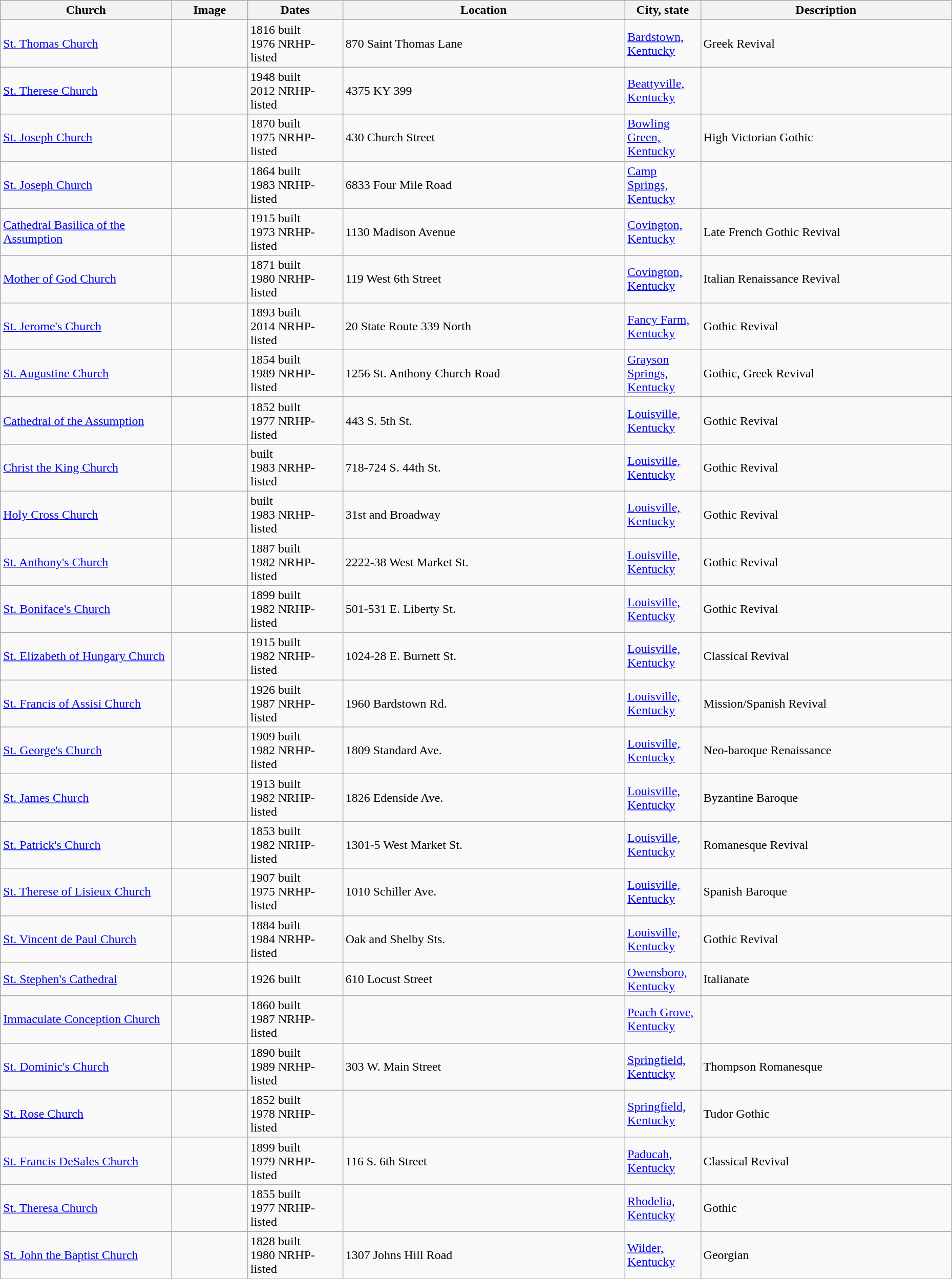<table class="wikitable sortable" style="width:98%">
<tr>
<th width = 18%><strong>Church</strong></th>
<th width = 8% class="unsortable"><strong>Image</strong></th>
<th width = 10%><strong>Dates</strong></th>
<th><strong>Location</strong></th>
<th width = 8%><strong>City, state</strong></th>
<th class="unsortable"><strong>Description</strong></th>
</tr>
<tr>
<td><a href='#'>St. Thomas Church</a></td>
<td></td>
<td>1816 built<br>1976 NRHP-listed</td>
<td>870 Saint Thomas Lane</td>
<td><a href='#'>Bardstown, Kentucky</a></td>
<td>Greek Revival</td>
</tr>
<tr>
<td><a href='#'>St. Therese Church</a></td>
<td></td>
<td>1948 built<br>2012 NRHP-listed</td>
<td>4375 KY 399<br><small></small></td>
<td><a href='#'>Beattyville, Kentucky</a></td>
<td></td>
</tr>
<tr>
<td><a href='#'>St. Joseph Church</a></td>
<td></td>
<td>1870 built<br>1975 NRHP-listed</td>
<td>430 Church Street</td>
<td><a href='#'>Bowling Green, Kentucky</a></td>
<td>High Victorian Gothic</td>
</tr>
<tr>
<td><a href='#'>St. Joseph Church</a></td>
<td></td>
<td>1864 built<br>1983 NRHP-listed</td>
<td>6833 Four Mile Road<br><small></small></td>
<td><a href='#'>Camp Springs, Kentucky</a></td>
<td></td>
</tr>
<tr>
<td><a href='#'>Cathedral Basilica of the Assumption</a></td>
<td></td>
<td>1915 built<br> 1973 NRHP-listed</td>
<td>1130 Madison Avenue</td>
<td><a href='#'>Covington, Kentucky</a></td>
<td>Late French Gothic Revival</td>
</tr>
<tr>
<td><a href='#'>Mother of God Church</a></td>
<td></td>
<td>1871 built<br>1980 NRHP-listed</td>
<td>119 West 6th Street</td>
<td><a href='#'>Covington, Kentucky</a></td>
<td>Italian Renaissance Revival</td>
</tr>
<tr>
<td><a href='#'>St. Jerome's Church</a></td>
<td></td>
<td>1893 built<br>2014 NRHP-listed</td>
<td>20 State Route 339 North<br><small></small></td>
<td><a href='#'>Fancy Farm, Kentucky</a></td>
<td>Gothic Revival</td>
</tr>
<tr>
<td><a href='#'>St. Augustine Church</a></td>
<td></td>
<td>1854 built<br>1989 NRHP-listed</td>
<td>1256 St. Anthony Church Road<br><small></small></td>
<td><a href='#'>Grayson Springs, Kentucky</a></td>
<td>Gothic, Greek Revival</td>
</tr>
<tr>
<td><a href='#'>Cathedral of the Assumption</a></td>
<td></td>
<td>1852 built<br>1977 NRHP-listed</td>
<td>443 S. 5th St.<br><small></small></td>
<td><a href='#'>Louisville, Kentucky</a></td>
<td>Gothic Revival</td>
</tr>
<tr>
<td><a href='#'>Christ the King Church</a></td>
<td></td>
<td>built<br>1983 NRHP-listed</td>
<td>718-724 S. 44th St.<br><small></small></td>
<td><a href='#'>Louisville, Kentucky</a></td>
<td>Gothic Revival</td>
</tr>
<tr>
<td><a href='#'>Holy Cross Church</a></td>
<td></td>
<td>built<br>1983 NRHP-listed</td>
<td>31st and Broadway<br><small></small></td>
<td><a href='#'>Louisville, Kentucky</a></td>
<td>Gothic Revival</td>
</tr>
<tr>
<td><a href='#'>St. Anthony's Church</a></td>
<td></td>
<td>1887 built<br>1982 NRHP-listed</td>
<td>2222-38 West Market St.<br><small></small></td>
<td><a href='#'>Louisville, Kentucky</a></td>
<td>Gothic Revival</td>
</tr>
<tr>
<td><a href='#'>St. Boniface's Church</a></td>
<td></td>
<td>1899 built<br>1982 NRHP-listed</td>
<td>501-531 E. Liberty St.<br><small></small></td>
<td><a href='#'>Louisville, Kentucky</a></td>
<td>Gothic Revival</td>
</tr>
<tr>
<td><a href='#'>St. Elizabeth of Hungary Church</a></td>
<td></td>
<td>1915 built<br>1982 NRHP-listed</td>
<td>1024-28 E. Burnett St.<br><small></small></td>
<td><a href='#'>Louisville, Kentucky</a></td>
<td>Classical Revival</td>
</tr>
<tr>
<td><a href='#'>St. Francis of Assisi Church</a></td>
<td></td>
<td>1926 built<br>1987 NRHP-listed</td>
<td>1960 Bardstown Rd.<br><small></small></td>
<td><a href='#'>Louisville, Kentucky</a></td>
<td>Mission/Spanish Revival</td>
</tr>
<tr>
<td><a href='#'>St. George's Church</a></td>
<td></td>
<td>1909 built<br>1982 NRHP-listed</td>
<td>1809 Standard Ave.<br><small></small></td>
<td><a href='#'>Louisville, Kentucky</a></td>
<td>Neo-baroque Renaissance</td>
</tr>
<tr>
<td><a href='#'>St. James Church</a></td>
<td></td>
<td>1913 built<br>1982 NRHP-listed</td>
<td>1826 Edenside Ave.<br><small></small></td>
<td><a href='#'>Louisville, Kentucky</a></td>
<td>Byzantine Baroque</td>
</tr>
<tr>
<td><a href='#'>St. Patrick's Church</a></td>
<td></td>
<td>1853 built<br>1982 NRHP-listed</td>
<td>1301-5 West Market St.<br><small></small></td>
<td><a href='#'>Louisville, Kentucky</a></td>
<td>Romanesque Revival</td>
</tr>
<tr>
<td><a href='#'>St. Therese of Lisieux Church</a></td>
<td></td>
<td>1907 built<br>1975 NRHP-listed</td>
<td>1010 Schiller Ave.<br><small></small></td>
<td><a href='#'>Louisville, Kentucky</a></td>
<td>Spanish Baroque</td>
</tr>
<tr>
<td><a href='#'>St. Vincent de Paul Church</a></td>
<td></td>
<td>1884 built<br>1984 NRHP-listed</td>
<td>Oak and Shelby Sts.<br><small></small></td>
<td><a href='#'>Louisville, Kentucky</a></td>
<td>Gothic Revival</td>
</tr>
<tr>
<td><a href='#'>St. Stephen's Cathedral</a></td>
<td></td>
<td>1926 built</td>
<td>610 Locust Street</td>
<td><a href='#'>Owensboro, Kentucky</a></td>
<td>Italianate</td>
</tr>
<tr>
<td><a href='#'>Immaculate Conception Church</a></td>
<td></td>
<td>1860 built<br>1987 NRHP-listed</td>
<td><br><small></small></td>
<td><a href='#'>Peach Grove, Kentucky</a></td>
<td></td>
</tr>
<tr>
<td><a href='#'>St. Dominic's Church</a></td>
<td></td>
<td>1890 built<br>1989 NRHP-listed</td>
<td>303 W. Main Street</td>
<td><a href='#'>Springfield, Kentucky</a></td>
<td>Thompson Romanesque</td>
</tr>
<tr>
<td><a href='#'>St. Rose Church</a></td>
<td></td>
<td>1852 built<br>1978 NRHP-listed</td>
<td></td>
<td><a href='#'>Springfield, Kentucky</a></td>
<td>Tudor Gothic</td>
</tr>
<tr>
<td><a href='#'>St. Francis DeSales Church</a></td>
<td></td>
<td>1899 built<br>1979 NRHP-listed</td>
<td>116 S. 6th Street</td>
<td><a href='#'>Paducah, Kentucky</a></td>
<td>Classical Revival</td>
</tr>
<tr>
<td><a href='#'>St. Theresa Church</a></td>
<td></td>
<td>1855 built<br>1977 NRHP-listed</td>
<td></td>
<td><a href='#'>Rhodelia, Kentucky</a></td>
<td>Gothic</td>
</tr>
<tr>
<td><a href='#'>St. John the Baptist Church</a></td>
<td></td>
<td>1828 built<br>1980 NRHP-listed</td>
<td>1307 Johns Hill Road<br><small></small></td>
<td><a href='#'>Wilder, Kentucky</a></td>
<td>Georgian</td>
</tr>
<tr>
</tr>
</table>
